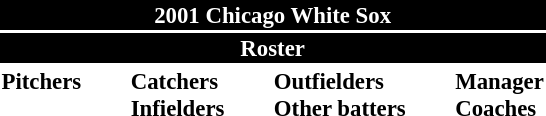<table class="toccolours" style="font-size: 95%;">
<tr>
<th colspan="10" style="background-color: black; color: #FFFFFF; text-align: center;">2001 Chicago White Sox</th>
</tr>
<tr>
<td colspan="10" style="background-color:black; color: white; text-align: center;"><strong>Roster</strong></td>
</tr>
<tr>
<td valign="top"><strong>Pitchers</strong><br>



















</td>
<td width="25px"></td>
<td valign="top"><strong>Catchers</strong><br>



<strong>Infielders</strong>







</td>
<td width="25px"></td>
<td valign="top"><strong>Outfielders</strong><br>







<strong>Other batters</strong>
</td>
<td width="25px"></td>
<td valign="top"><strong>Manager</strong><br>
<strong>Coaches</strong>
 


 
 

</td>
</tr>
</table>
